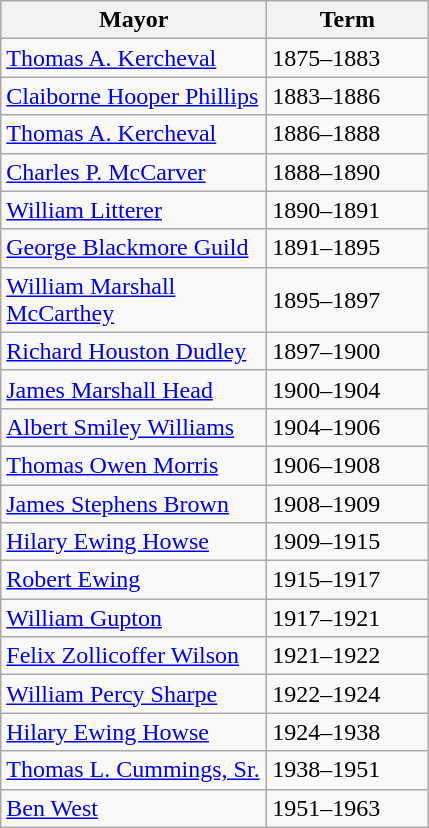<table class="wikitable">
<tr>
<th>Mayor</th>
<th>Term</th>
</tr>
<tr>
<td width="170"><a href='#'>Thomas A. Kercheval</a></td>
<td width="100">1875–1883</td>
</tr>
<tr>
<td><a href='#'>Claiborne Hooper Phillips</a></td>
<td>1883–1886</td>
</tr>
<tr>
<td><a href='#'>Thomas A. Kercheval</a></td>
<td>1886–1888</td>
</tr>
<tr>
<td><a href='#'>Charles P. McCarver</a></td>
<td>1888–1890</td>
</tr>
<tr>
<td><a href='#'>William Litterer</a></td>
<td>1890–1891</td>
</tr>
<tr>
<td><a href='#'>George Blackmore Guild</a></td>
<td>1891–1895</td>
</tr>
<tr>
<td><a href='#'>William Marshall McCarthey</a></td>
<td>1895–1897</td>
</tr>
<tr>
<td><a href='#'>Richard Houston Dudley</a></td>
<td>1897–1900</td>
</tr>
<tr>
<td><a href='#'>James Marshall Head</a></td>
<td>1900–1904</td>
</tr>
<tr>
<td><a href='#'>Albert Smiley Williams</a></td>
<td>1904–1906</td>
</tr>
<tr>
<td><a href='#'>Thomas Owen Morris</a></td>
<td>1906–1908</td>
</tr>
<tr>
<td><a href='#'>James Stephens Brown</a></td>
<td>1908–1909</td>
</tr>
<tr>
<td><a href='#'>Hilary Ewing Howse</a></td>
<td>1909–1915</td>
</tr>
<tr>
<td><a href='#'>Robert Ewing</a></td>
<td>1915–1917</td>
</tr>
<tr>
<td><a href='#'>William Gupton</a></td>
<td>1917–1921</td>
</tr>
<tr>
<td><a href='#'>Felix Zollicoffer Wilson</a></td>
<td>1921–1922</td>
</tr>
<tr>
<td><a href='#'>William Percy Sharpe</a></td>
<td>1922–1924</td>
</tr>
<tr>
<td><a href='#'>Hilary Ewing Howse</a></td>
<td>1924–1938</td>
</tr>
<tr>
<td><a href='#'>Thomas L. Cummings, Sr.</a></td>
<td>1938–1951</td>
</tr>
<tr>
<td><a href='#'>Ben West</a></td>
<td>1951–1963</td>
</tr>
</table>
